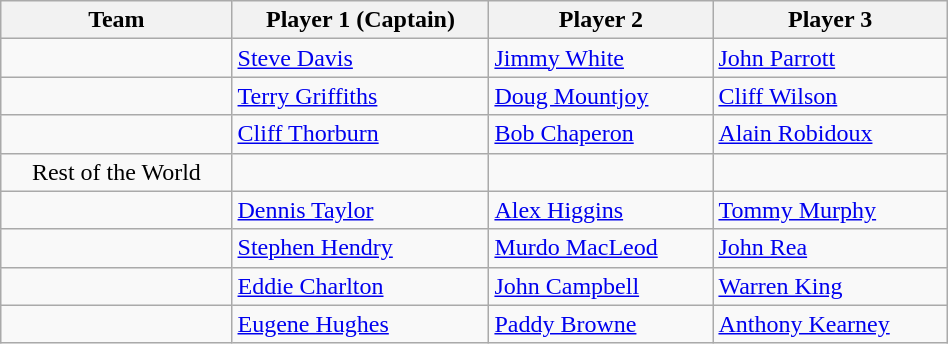<table class="wikitable" width=50%>
<tr>
<th>Team</th>
<th>Player 1 (Captain)</th>
<th>Player 2</th>
<th>Player 3</th>
</tr>
<tr bgcolor=>
<td align="center"></td>
<td><a href='#'>Steve Davis</a></td>
<td><a href='#'>Jimmy White</a></td>
<td><a href='#'>John Parrott</a></td>
</tr>
<tr bgcolor=>
<td align="center"></td>
<td><a href='#'>Terry Griffiths</a></td>
<td><a href='#'>Doug Mountjoy</a></td>
<td><a href='#'>Cliff Wilson</a></td>
</tr>
<tr bgcolor=>
<td align="center"></td>
<td><a href='#'>Cliff Thorburn</a></td>
<td><a href='#'>Bob Chaperon</a></td>
<td><a href='#'>Alain Robidoux</a></td>
</tr>
<tr bgcolor=>
<td align="center">Rest of the World</td>
<td></td>
<td></td>
<td></td>
</tr>
<tr bgcolor=>
<td align="center"></td>
<td><a href='#'>Dennis Taylor</a></td>
<td><a href='#'>Alex Higgins</a></td>
<td><a href='#'>Tommy Murphy</a></td>
</tr>
<tr bgcolor=>
<td align="center"></td>
<td><a href='#'>Stephen Hendry</a></td>
<td><a href='#'>Murdo MacLeod</a></td>
<td><a href='#'>John Rea</a></td>
</tr>
<tr bgcolor=>
<td align="center"></td>
<td><a href='#'>Eddie Charlton</a></td>
<td><a href='#'>John Campbell</a></td>
<td><a href='#'>Warren King</a></td>
</tr>
<tr bgcolor=>
<td align="center"></td>
<td><a href='#'>Eugene Hughes</a></td>
<td><a href='#'>Paddy Browne</a></td>
<td><a href='#'>Anthony Kearney</a></td>
</tr>
</table>
